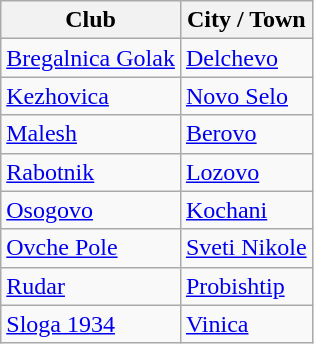<table class="wikitable sortable">
<tr>
<th>Club</th>
<th>City / Town</th>
</tr>
<tr>
<td><a href='#'>Bregalnica Golak</a></td>
<td><a href='#'>Delchevo</a></td>
</tr>
<tr>
<td><a href='#'>Kezhovica</a></td>
<td><a href='#'>Novo Selo</a></td>
</tr>
<tr>
<td><a href='#'>Malesh</a></td>
<td><a href='#'>Berovo</a></td>
</tr>
<tr>
<td><a href='#'>Rabotnik</a></td>
<td><a href='#'>Lozovo</a></td>
</tr>
<tr>
<td><a href='#'>Osogovo</a></td>
<td><a href='#'>Kochani</a></td>
</tr>
<tr>
<td><a href='#'>Ovche Pole</a></td>
<td><a href='#'>Sveti Nikole</a></td>
</tr>
<tr>
<td><a href='#'>Rudar</a></td>
<td><a href='#'>Probishtip</a></td>
</tr>
<tr>
<td><a href='#'>Sloga 1934</a></td>
<td><a href='#'>Vinica</a></td>
</tr>
</table>
